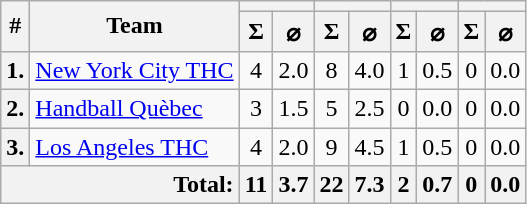<table class="wikitable sortable" style="text-align:center">
<tr>
<th rowspan=2>#</th>
<th rowspan=2>Team</th>
<th colspan=2></th>
<th colspan=2></th>
<th colspan=2></th>
<th colspan=2></th>
</tr>
<tr>
<th>Σ</th>
<th>⌀</th>
<th>Σ</th>
<th>⌀</th>
<th>Σ</th>
<th>⌀</th>
<th>Σ</th>
<th>⌀</th>
</tr>
<tr>
<th>1.</th>
<td style="text-align:left"><a href='#'>New York City THC</a></td>
<td>4</td>
<td>2.0</td>
<td>8</td>
<td>4.0</td>
<td>1</td>
<td>0.5</td>
<td>0</td>
<td>0.0</td>
</tr>
<tr>
<th>2.</th>
<td style="text-align:left"><a href='#'>Handball Quèbec</a></td>
<td>3</td>
<td>1.5</td>
<td>5</td>
<td>2.5</td>
<td>0</td>
<td>0.0</td>
<td>0</td>
<td>0.0</td>
</tr>
<tr>
<th>3.</th>
<td style="text-align:left"><a href='#'>Los Angeles THC</a></td>
<td>4</td>
<td>2.0</td>
<td>9</td>
<td>4.5</td>
<td>1</td>
<td>0.5</td>
<td>0</td>
<td>0.0</td>
</tr>
<tr>
<th colspan=2 style="text-align:right">Total:</th>
<th>11</th>
<th>3.7</th>
<th>22</th>
<th>7.3</th>
<th>2</th>
<th>0.7</th>
<th>0</th>
<th>0.0</th>
</tr>
</table>
